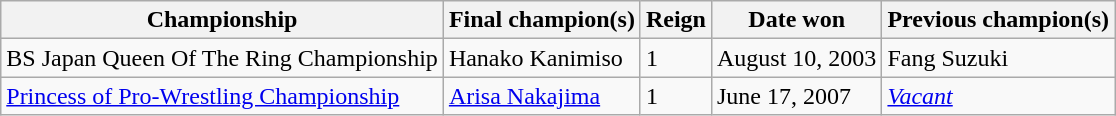<table class="wikitable">
<tr>
<th>Championship</th>
<th>Final champion(s)</th>
<th>Reign</th>
<th>Date won</th>
<th>Previous champion(s)</th>
</tr>
<tr>
<td>BS Japan Queen Of The Ring Championship</td>
<td>Hanako Kanimiso</td>
<td>1</td>
<td>August 10, 2003</td>
<td>Fang Suzuki</td>
</tr>
<tr>
<td><a href='#'>Princess of Pro-Wrestling Championship</a></td>
<td><a href='#'>Arisa Nakajima</a></td>
<td>1</td>
<td>June 17, 2007</td>
<td><em><a href='#'>Vacant</a></em></td>
</tr>
</table>
